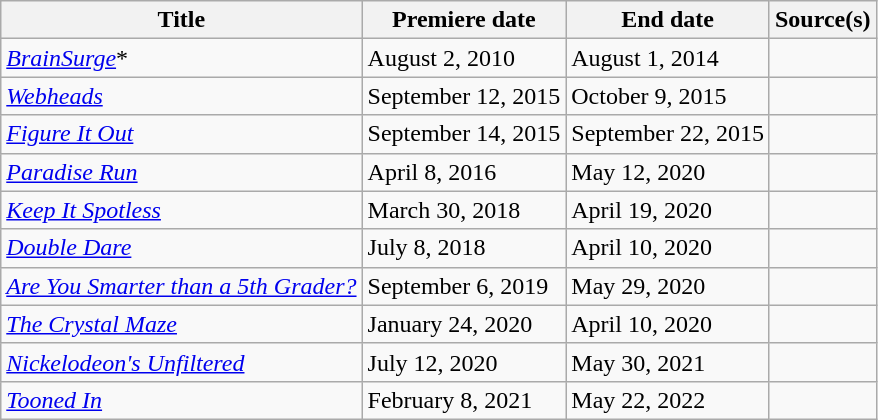<table class="wikitable sortable">
<tr>
<th>Title</th>
<th>Premiere date</th>
<th>End date</th>
<th>Source(s)</th>
</tr>
<tr>
<td><em><a href='#'>BrainSurge</a></em>*</td>
<td>August 2, 2010</td>
<td>August 1, 2014</td>
<td></td>
</tr>
<tr>
<td><em><a href='#'>Webheads</a></em></td>
<td>September 12, 2015</td>
<td>October 9, 2015</td>
<td></td>
</tr>
<tr>
<td><em><a href='#'>Figure It Out</a></em></td>
<td>September 14, 2015</td>
<td>September 22, 2015</td>
<td></td>
</tr>
<tr>
<td><em><a href='#'>Paradise Run</a></em></td>
<td>April 8, 2016</td>
<td>May 12, 2020</td>
<td></td>
</tr>
<tr>
<td><em><a href='#'>Keep It Spotless</a></em></td>
<td>March 30, 2018</td>
<td>April 19, 2020</td>
<td></td>
</tr>
<tr>
<td><em><a href='#'>Double Dare</a></em></td>
<td>July 8, 2018</td>
<td>April 10, 2020</td>
<td></td>
</tr>
<tr>
<td><em><a href='#'>Are You Smarter than a 5th Grader?</a></em></td>
<td>September 6, 2019</td>
<td>May 29, 2020</td>
<td></td>
</tr>
<tr>
<td><em><a href='#'>The Crystal Maze</a></em></td>
<td>January 24, 2020</td>
<td>April 10, 2020</td>
<td></td>
</tr>
<tr>
<td><em><a href='#'>Nickelodeon's Unfiltered</a></em></td>
<td>July 12, 2020</td>
<td>May 30, 2021</td>
<td></td>
</tr>
<tr>
<td><em><a href='#'>Tooned In</a></em></td>
<td>February 8, 2021</td>
<td>May 22, 2022</td>
<td></td>
</tr>
</table>
